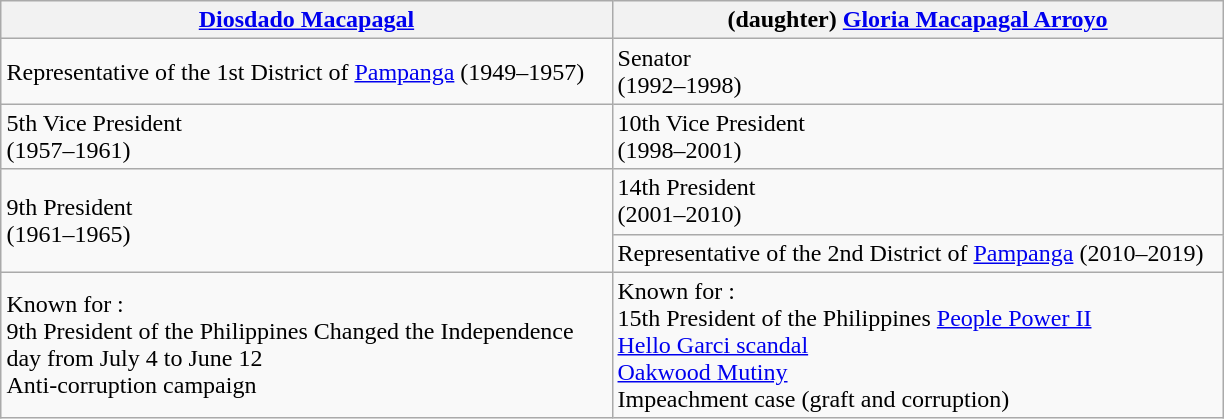<table class="wikitable" style="margin-left: auto; margin-right: auto; border: none;">
<tr>
<th scope="col" style="width: 300pt;"><a href='#'>Diosdado Macapagal</a><br></th>
<th scope="col" style="width: 300pt;">(daughter) <a href='#'>Gloria Macapagal Arroyo</a><br></th>
</tr>
<tr>
<td>Representative of the 1st District of <a href='#'>Pampanga</a> (1949–1957)</td>
<td>Senator<br>(1992–1998)</td>
</tr>
<tr>
<td>5th Vice President<br>(1957–1961)</td>
<td>10th Vice President<br>(1998–2001)</td>
</tr>
<tr>
<td rowspan="2">9th President<br>(1961–1965)</td>
<td>14th President<br>(2001–2010)</td>
</tr>
<tr>
<td>Representative of the 2nd District of <a href='#'>Pampanga</a> (2010–2019)</td>
</tr>
<tr>
<td>Known for :<br>9th President of the Philippines
Changed the Independence day from July 4 to June 12<br>Anti-corruption campaign</td>
<td>Known for :<br>15th President of the Philippines
<a href='#'>People Power II</a><br><a href='#'>Hello Garci scandal</a><br><a href='#'>Oakwood Mutiny</a><br>Impeachment case (graft and corruption)</td>
</tr>
</table>
